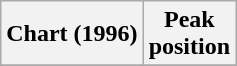<table class="wikitable plainrowheaders" style="text-align:center">
<tr>
<th scope="col">Chart (1996)</th>
<th scope="col">Peak<br>position</th>
</tr>
<tr>
</tr>
</table>
